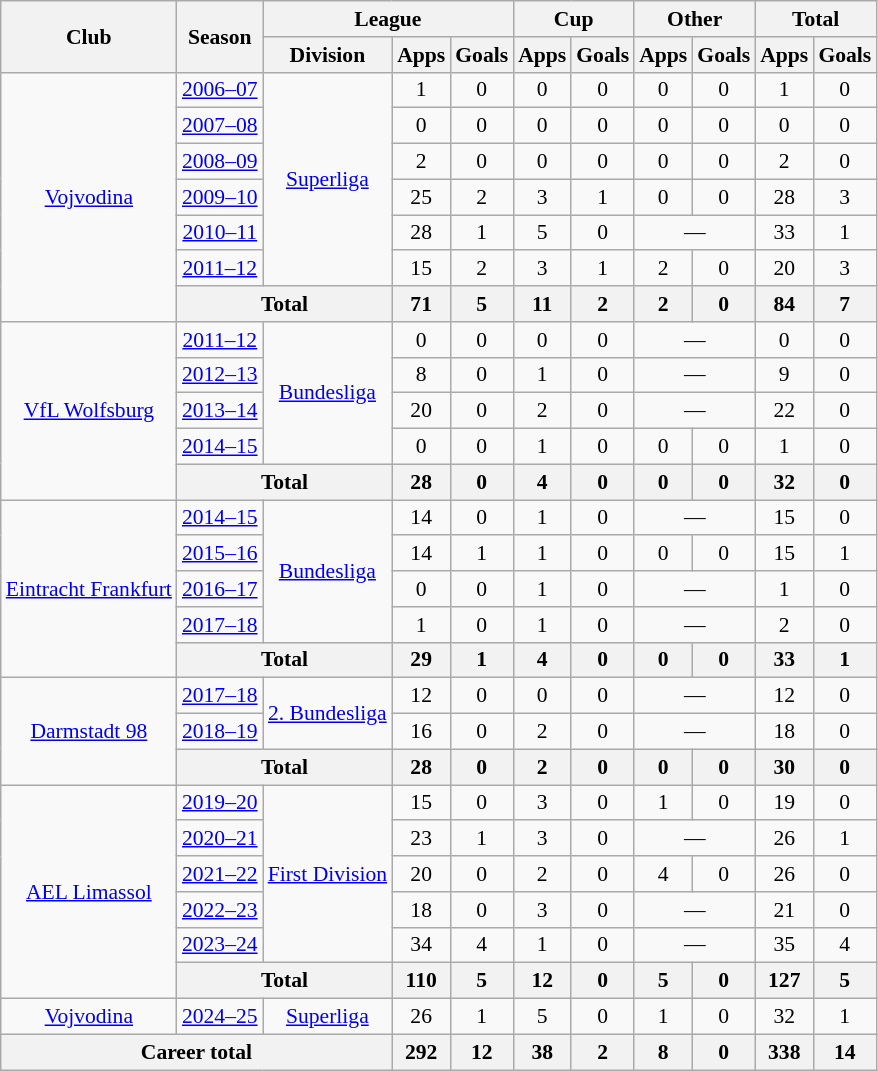<table class="wikitable" style="text-align:center; font-size:90%">
<tr>
<th rowspan="2">Club</th>
<th rowspan="2">Season</th>
<th colspan="3">League</th>
<th colspan="2">Cup</th>
<th colspan="2">Other</th>
<th colspan="2">Total</th>
</tr>
<tr>
<th>Division</th>
<th>Apps</th>
<th>Goals</th>
<th>Apps</th>
<th>Goals</th>
<th>Apps</th>
<th>Goals</th>
<th>Apps</th>
<th>Goals</th>
</tr>
<tr>
<td rowspan="7"><a href='#'>Vojvodina</a></td>
<td><a href='#'>2006–07</a></td>
<td rowspan="6"><a href='#'>Superliga</a></td>
<td>1</td>
<td>0</td>
<td>0</td>
<td>0</td>
<td>0</td>
<td>0</td>
<td>1</td>
<td>0</td>
</tr>
<tr>
<td><a href='#'>2007–08</a></td>
<td>0</td>
<td>0</td>
<td>0</td>
<td>0</td>
<td>0</td>
<td>0</td>
<td>0</td>
<td>0</td>
</tr>
<tr>
<td><a href='#'>2008–09</a></td>
<td>2</td>
<td>0</td>
<td>0</td>
<td>0</td>
<td>0</td>
<td>0</td>
<td>2</td>
<td>0</td>
</tr>
<tr>
<td><a href='#'>2009–10</a></td>
<td>25</td>
<td>2</td>
<td>3</td>
<td>1</td>
<td>0</td>
<td>0</td>
<td>28</td>
<td>3</td>
</tr>
<tr>
<td><a href='#'>2010–11</a></td>
<td>28</td>
<td>1</td>
<td>5</td>
<td>0</td>
<td colspan="2">—</td>
<td>33</td>
<td>1</td>
</tr>
<tr>
<td><a href='#'>2011–12</a></td>
<td>15</td>
<td>2</td>
<td>3</td>
<td>1</td>
<td>2</td>
<td>0</td>
<td>20</td>
<td>3</td>
</tr>
<tr>
<th colspan="2">Total</th>
<th>71</th>
<th>5</th>
<th>11</th>
<th>2</th>
<th>2</th>
<th>0</th>
<th>84</th>
<th>7</th>
</tr>
<tr>
<td rowspan="5"><a href='#'>VfL Wolfsburg</a></td>
<td><a href='#'>2011–12</a></td>
<td rowspan="4"><a href='#'>Bundesliga</a></td>
<td>0</td>
<td>0</td>
<td>0</td>
<td>0</td>
<td colspan="2">—</td>
<td>0</td>
<td>0</td>
</tr>
<tr>
<td><a href='#'>2012–13</a></td>
<td>8</td>
<td>0</td>
<td>1</td>
<td>0</td>
<td colspan="2">—</td>
<td>9</td>
<td>0</td>
</tr>
<tr>
<td><a href='#'>2013–14</a></td>
<td>20</td>
<td>0</td>
<td>2</td>
<td>0</td>
<td colspan="2">—</td>
<td>22</td>
<td>0</td>
</tr>
<tr>
<td><a href='#'>2014–15</a></td>
<td>0</td>
<td>0</td>
<td>1</td>
<td>0</td>
<td>0</td>
<td>0</td>
<td>1</td>
<td>0</td>
</tr>
<tr>
<th colspan="2">Total</th>
<th>28</th>
<th>0</th>
<th>4</th>
<th>0</th>
<th>0</th>
<th>0</th>
<th>32</th>
<th>0</th>
</tr>
<tr>
<td rowspan="5"><a href='#'>Eintracht Frankfurt</a></td>
<td><a href='#'>2014–15</a></td>
<td rowspan="4"><a href='#'>Bundesliga</a></td>
<td>14</td>
<td>0</td>
<td>1</td>
<td>0</td>
<td colspan="2">—</td>
<td>15</td>
<td>0</td>
</tr>
<tr>
<td><a href='#'>2015–16</a></td>
<td>14</td>
<td>1</td>
<td>1</td>
<td>0</td>
<td>0</td>
<td>0</td>
<td>15</td>
<td>1</td>
</tr>
<tr>
<td><a href='#'>2016–17</a></td>
<td>0</td>
<td>0</td>
<td>1</td>
<td>0</td>
<td colspan="2">—</td>
<td>1</td>
<td>0</td>
</tr>
<tr>
<td><a href='#'>2017–18</a></td>
<td>1</td>
<td>0</td>
<td>1</td>
<td>0</td>
<td colspan="2">—</td>
<td>2</td>
<td>0</td>
</tr>
<tr>
<th colspan="2">Total</th>
<th>29</th>
<th>1</th>
<th>4</th>
<th>0</th>
<th>0</th>
<th>0</th>
<th>33</th>
<th>1</th>
</tr>
<tr>
<td rowspan="3"><a href='#'>Darmstadt 98</a></td>
<td><a href='#'>2017–18</a></td>
<td rowspan="2"><a href='#'>2. Bundesliga</a></td>
<td>12</td>
<td>0</td>
<td>0</td>
<td>0</td>
<td colspan="2">—</td>
<td>12</td>
<td>0</td>
</tr>
<tr>
<td><a href='#'>2018–19</a></td>
<td>16</td>
<td>0</td>
<td>2</td>
<td>0</td>
<td colspan="2">—</td>
<td>18</td>
<td>0</td>
</tr>
<tr>
<th colspan="2">Total</th>
<th>28</th>
<th>0</th>
<th>2</th>
<th>0</th>
<th>0</th>
<th>0</th>
<th>30</th>
<th>0</th>
</tr>
<tr>
<td rowspan="6"><a href='#'>AEL Limassol</a></td>
<td><a href='#'>2019–20</a></td>
<td rowspan="5"><a href='#'>First Division</a></td>
<td>15</td>
<td>0</td>
<td>3</td>
<td>0</td>
<td>1</td>
<td>0</td>
<td>19</td>
<td>0</td>
</tr>
<tr>
<td><a href='#'>2020–21</a></td>
<td>23</td>
<td>1</td>
<td>3</td>
<td>0</td>
<td colspan="2">—</td>
<td>26</td>
<td>1</td>
</tr>
<tr>
<td><a href='#'>2021–22</a></td>
<td>20</td>
<td>0</td>
<td>2</td>
<td>0</td>
<td>4</td>
<td>0</td>
<td>26</td>
<td>0</td>
</tr>
<tr>
<td><a href='#'>2022–23</a></td>
<td>18</td>
<td>0</td>
<td>3</td>
<td>0</td>
<td colspan="2">—</td>
<td>21</td>
<td>0</td>
</tr>
<tr>
<td><a href='#'>2023–24</a></td>
<td>34</td>
<td>4</td>
<td>1</td>
<td>0</td>
<td colspan="2">—</td>
<td>35</td>
<td>4</td>
</tr>
<tr>
<th colspan="2">Total</th>
<th>110</th>
<th>5</th>
<th>12</th>
<th>0</th>
<th>5</th>
<th>0</th>
<th>127</th>
<th>5</th>
</tr>
<tr>
<td><a href='#'>Vojvodina</a></td>
<td><a href='#'>2024–25</a></td>
<td><a href='#'>Superliga</a></td>
<td>26</td>
<td>1</td>
<td>5</td>
<td>0</td>
<td>1</td>
<td>0</td>
<td>32</td>
<td>1</td>
</tr>
<tr>
<th colspan="3">Career total</th>
<th>292</th>
<th>12</th>
<th>38</th>
<th>2</th>
<th>8</th>
<th>0</th>
<th>338</th>
<th>14</th>
</tr>
</table>
